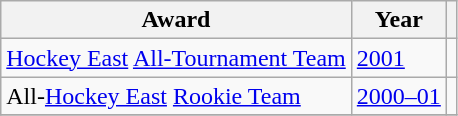<table class="wikitable">
<tr>
<th>Award</th>
<th>Year</th>
<th></th>
</tr>
<tr>
<td><a href='#'>Hockey East</a> <a href='#'>All-Tournament Team</a></td>
<td><a href='#'>2001</a></td>
<td></td>
</tr>
<tr>
<td>All-<a href='#'>Hockey East</a> <a href='#'>Rookie Team</a></td>
<td><a href='#'>2000–01</a></td>
<td></td>
</tr>
<tr>
</tr>
</table>
